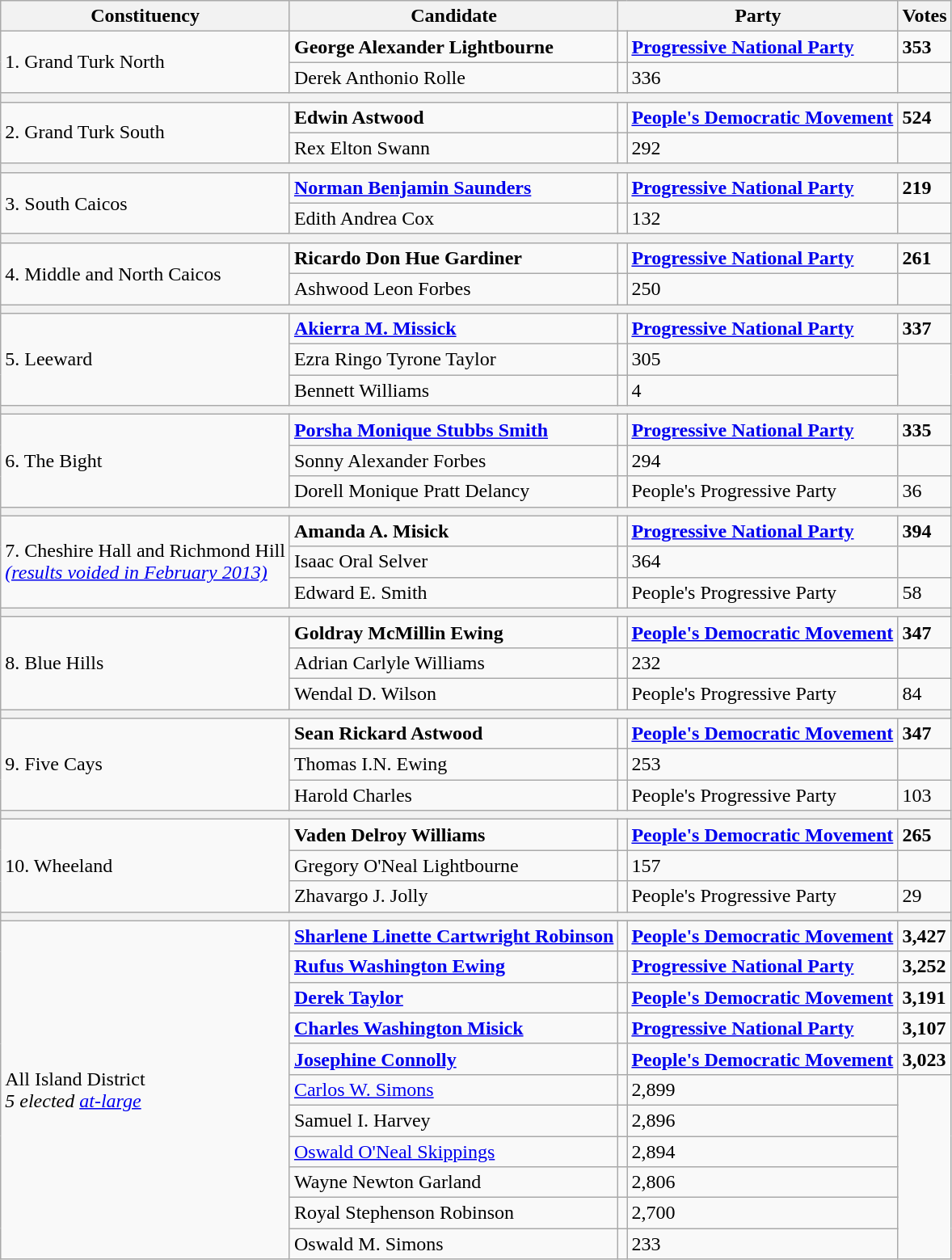<table class=wikitable>
<tr>
<th>Constituency</th>
<th>Candidate</th>
<th colspan=2>Party</th>
<th>Votes</th>
</tr>
<tr>
<td rowspan=2>1. Grand Turk North</td>
<td><strong>George Alexander Lightbourne</strong></td>
<td bgcolor=></td>
<td><strong><a href='#'>Progressive National Party</a></strong></td>
<td><strong>353</strong></td>
</tr>
<tr>
<td>Derek Anthonio Rolle</td>
<td></td>
<td>336</td>
</tr>
<tr>
<th colspan=5></th>
</tr>
<tr>
<td rowspan=2>2. Grand Turk South</td>
<td><strong>Edwin Astwood</strong></td>
<td bgcolor=></td>
<td><strong><a href='#'>People's Democratic Movement</a></strong></td>
<td><strong>524</strong></td>
</tr>
<tr>
<td>Rex Elton Swann</td>
<td></td>
<td>292</td>
</tr>
<tr>
<th colspan=5></th>
</tr>
<tr>
<td rowspan=2>3. South Caicos</td>
<td><strong><a href='#'>Norman Benjamin Saunders</a></strong></td>
<td bgcolor=></td>
<td><strong><a href='#'>Progressive National Party</a></strong></td>
<td><strong>219</strong></td>
</tr>
<tr>
<td>Edith Andrea Cox</td>
<td></td>
<td>132</td>
</tr>
<tr>
<th colspan=5></th>
</tr>
<tr>
<td rowspan=2>4. Middle and North Caicos</td>
<td><strong>Ricardo Don Hue Gardiner</strong></td>
<td bgcolor=></td>
<td><strong><a href='#'>Progressive National Party</a></strong></td>
<td><strong>261</strong></td>
</tr>
<tr>
<td>Ashwood Leon Forbes</td>
<td></td>
<td>250</td>
</tr>
<tr>
<th colspan=5></th>
</tr>
<tr>
<td rowspan=3>5. Leeward</td>
<td><strong><a href='#'>Akierra M. Missick</a></strong></td>
<td bgcolor=></td>
<td><strong><a href='#'>Progressive National Party</a></strong></td>
<td><strong>337</strong></td>
</tr>
<tr>
<td>Ezra Ringo Tyrone Taylor</td>
<td></td>
<td>305</td>
</tr>
<tr>
<td>Bennett Williams</td>
<td></td>
<td>4</td>
</tr>
<tr>
<th colspan=5></th>
</tr>
<tr>
<td rowspan=3>6. The Bight</td>
<td><strong><a href='#'>Porsha Monique Stubbs Smith</a></strong></td>
<td bgcolor=></td>
<td><strong><a href='#'>Progressive National Party</a></strong></td>
<td><strong>335</strong></td>
</tr>
<tr>
<td>Sonny Alexander Forbes</td>
<td></td>
<td>294</td>
</tr>
<tr>
<td>Dorell Monique Pratt Delancy</td>
<td></td>
<td>People's Progressive Party</td>
<td>36</td>
</tr>
<tr>
<th colspan=5></th>
</tr>
<tr>
<td rowspan=3>7. Cheshire Hall and Richmond Hill<br><em><a href='#'>(results voided in February 2013)</a></em></td>
<td><strong>Amanda A. Misick</strong></td>
<td bgcolor=></td>
<td><strong><a href='#'>Progressive National Party</a></strong></td>
<td><strong>394</strong></td>
</tr>
<tr>
<td>Isaac Oral Selver</td>
<td></td>
<td>364</td>
</tr>
<tr>
<td>Edward E. Smith</td>
<td></td>
<td>People's Progressive Party</td>
<td>58</td>
</tr>
<tr>
<th colspan=5></th>
</tr>
<tr>
<td rowspan=3>8. Blue Hills</td>
<td><strong>Goldray McMillin Ewing</strong></td>
<td bgcolor=></td>
<td><strong><a href='#'>People's Democratic Movement</a></strong></td>
<td><strong>347</strong></td>
</tr>
<tr>
<td>Adrian Carlyle Williams</td>
<td></td>
<td>232</td>
</tr>
<tr>
<td>Wendal D. Wilson</td>
<td></td>
<td>People's Progressive Party</td>
<td>84</td>
</tr>
<tr>
<th colspan=5></th>
</tr>
<tr>
<td rowspan=3>9. Five Cays</td>
<td><strong>Sean Rickard Astwood</strong></td>
<td bgcolor=></td>
<td><strong><a href='#'>People's Democratic Movement</a></strong></td>
<td><strong>347</strong></td>
</tr>
<tr>
<td>Thomas I.N. Ewing</td>
<td></td>
<td>253</td>
</tr>
<tr>
<td>Harold Charles</td>
<td></td>
<td>People's Progressive Party</td>
<td>103</td>
</tr>
<tr>
<th colspan=5></th>
</tr>
<tr>
<td rowspan=3>10. Wheeland</td>
<td><strong>Vaden Delroy Williams</strong></td>
<td bgcolor=></td>
<td><strong><a href='#'>People's Democratic Movement</a></strong></td>
<td><strong>265</strong></td>
</tr>
<tr>
<td>Gregory O'Neal Lightbourne</td>
<td></td>
<td>157</td>
</tr>
<tr>
<td>Zhavargo J. Jolly</td>
<td></td>
<td>People's Progressive Party</td>
<td>29</td>
</tr>
<tr>
<th colspan=5></th>
</tr>
<tr>
<td rowspan=12>All Island District<br><em>5 elected <a href='#'>at-large</a></em></td>
</tr>
<tr>
<td><strong><a href='#'>Sharlene Linette Cartwright Robinson</a></strong></td>
<td bgcolor=></td>
<td><strong><a href='#'>People's Democratic Movement</a></strong></td>
<td><strong>3,427</strong></td>
</tr>
<tr>
<td><strong><a href='#'>Rufus Washington Ewing</a></strong></td>
<td bgcolor=></td>
<td><strong><a href='#'>Progressive National Party</a></strong></td>
<td><strong>3,252</strong></td>
</tr>
<tr>
<td><strong><a href='#'>Derek Taylor</a></strong></td>
<td bgcolor=></td>
<td><strong><a href='#'>People's Democratic Movement</a></strong></td>
<td><strong>3,191</strong></td>
</tr>
<tr>
<td><strong><a href='#'>Charles Washington Misick</a></strong></td>
<td bgcolor=></td>
<td><strong><a href='#'>Progressive National Party</a></strong></td>
<td><strong>3,107</strong></td>
</tr>
<tr>
<td><strong><a href='#'>Josephine Connolly</a></strong></td>
<td bgcolor=></td>
<td><strong><a href='#'>People's Democratic Movement</a></strong></td>
<td><strong>3,023</strong></td>
</tr>
<tr>
<td><a href='#'>Carlos W. Simons</a></td>
<td></td>
<td>2,899</td>
</tr>
<tr>
<td>Samuel I. Harvey</td>
<td></td>
<td>2,896</td>
</tr>
<tr>
<td><a href='#'>Oswald O'Neal Skippings</a></td>
<td></td>
<td>2,894</td>
</tr>
<tr>
<td>Wayne Newton Garland</td>
<td></td>
<td>2,806</td>
</tr>
<tr>
<td>Royal Stephenson Robinson</td>
<td></td>
<td>2,700</td>
</tr>
<tr>
<td>Oswald M. Simons</td>
<td></td>
<td>233</td>
</tr>
</table>
